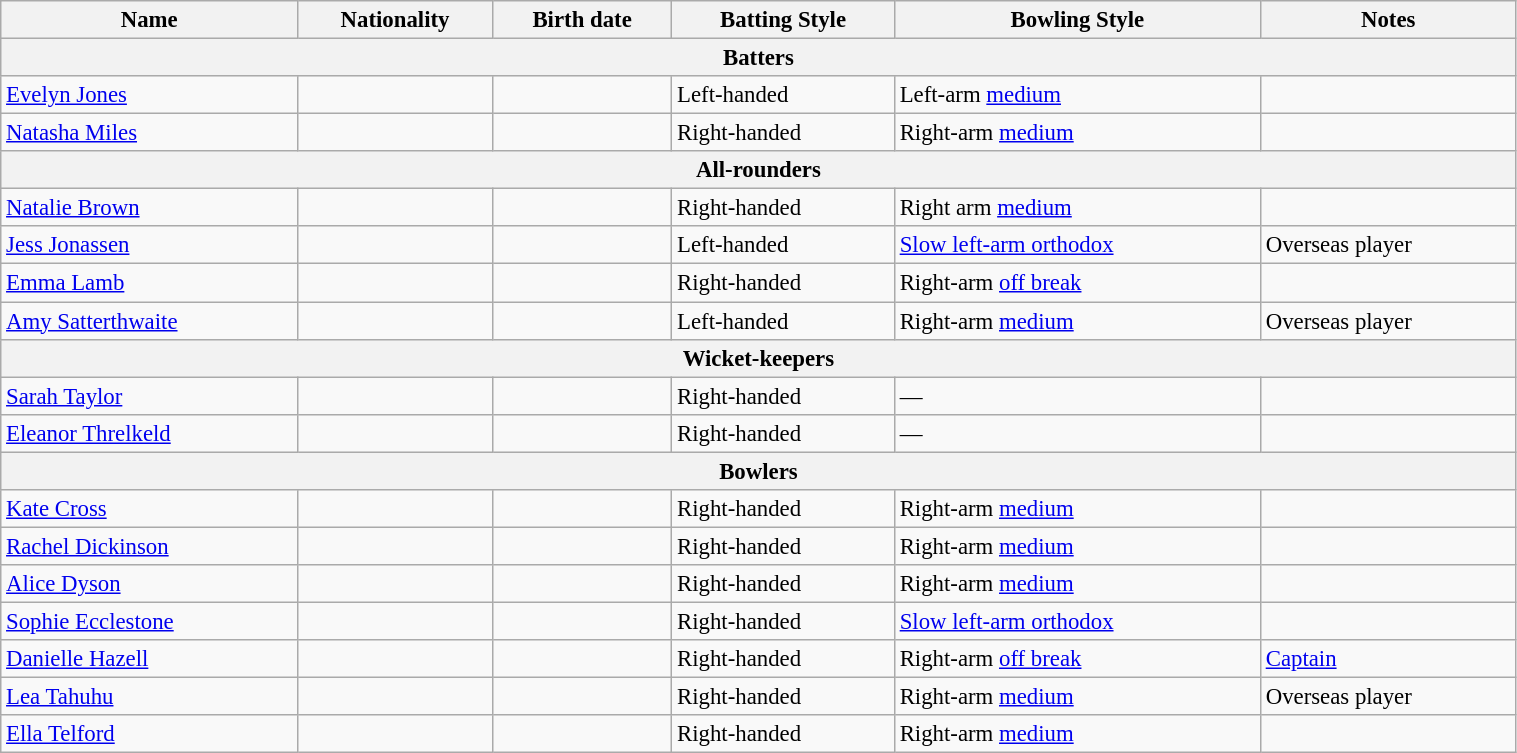<table class="wikitable"  style="font-size:95%; width:80%;">
<tr>
<th>Name</th>
<th>Nationality</th>
<th>Birth date</th>
<th>Batting Style</th>
<th>Bowling Style</th>
<th>Notes</th>
</tr>
<tr>
<th colspan="7">Batters</th>
</tr>
<tr>
<td><a href='#'>Evelyn Jones</a></td>
<td></td>
<td></td>
<td>Left-handed</td>
<td>Left-arm <a href='#'>medium</a></td>
<td></td>
</tr>
<tr>
<td><a href='#'>Natasha Miles</a></td>
<td></td>
<td></td>
<td>Right-handed</td>
<td>Right-arm <a href='#'>medium</a></td>
<td></td>
</tr>
<tr>
<th colspan="7">All-rounders</th>
</tr>
<tr>
<td><a href='#'>Natalie Brown</a></td>
<td></td>
<td></td>
<td>Right-handed</td>
<td>Right arm <a href='#'>medium</a></td>
<td></td>
</tr>
<tr>
<td><a href='#'>Jess Jonassen</a></td>
<td></td>
<td></td>
<td>Left-handed</td>
<td><a href='#'>Slow left-arm orthodox</a></td>
<td>Overseas player</td>
</tr>
<tr>
<td><a href='#'>Emma Lamb</a></td>
<td></td>
<td></td>
<td>Right-handed</td>
<td>Right-arm <a href='#'>off break</a></td>
<td></td>
</tr>
<tr>
<td><a href='#'>Amy Satterthwaite</a></td>
<td></td>
<td></td>
<td>Left-handed</td>
<td>Right-arm <a href='#'>medium</a></td>
<td>Overseas player</td>
</tr>
<tr>
<th colspan="7">Wicket-keepers</th>
</tr>
<tr>
<td><a href='#'>Sarah Taylor</a></td>
<td></td>
<td></td>
<td>Right-handed</td>
<td>—</td>
<td></td>
</tr>
<tr>
<td><a href='#'>Eleanor Threlkeld</a></td>
<td></td>
<td></td>
<td>Right-handed</td>
<td>—</td>
<td></td>
</tr>
<tr>
<th colspan="7">Bowlers</th>
</tr>
<tr>
<td><a href='#'>Kate Cross</a></td>
<td></td>
<td></td>
<td>Right-handed</td>
<td>Right-arm <a href='#'>medium</a></td>
<td></td>
</tr>
<tr>
<td><a href='#'>Rachel Dickinson</a></td>
<td></td>
<td></td>
<td>Right-handed</td>
<td>Right-arm <a href='#'>medium</a></td>
<td></td>
</tr>
<tr>
<td><a href='#'>Alice Dyson</a></td>
<td></td>
<td></td>
<td>Right-handed</td>
<td>Right-arm <a href='#'>medium</a></td>
<td></td>
</tr>
<tr>
<td><a href='#'>Sophie Ecclestone</a></td>
<td></td>
<td></td>
<td>Right-handed</td>
<td><a href='#'>Slow left-arm orthodox</a></td>
<td></td>
</tr>
<tr>
<td><a href='#'>Danielle Hazell</a></td>
<td></td>
<td></td>
<td>Right-handed</td>
<td>Right-arm <a href='#'>off break</a></td>
<td><a href='#'>Captain</a></td>
</tr>
<tr>
<td><a href='#'>Lea Tahuhu</a></td>
<td></td>
<td></td>
<td>Right-handed</td>
<td>Right-arm <a href='#'>medium</a></td>
<td>Overseas player</td>
</tr>
<tr>
<td><a href='#'>Ella Telford</a></td>
<td></td>
<td></td>
<td>Right-handed</td>
<td>Right-arm <a href='#'>medium</a></td>
<td></td>
</tr>
</table>
